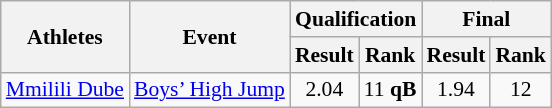<table class="wikitable" border="1" style="font-size:90%">
<tr>
<th rowspan=2>Athletes</th>
<th rowspan=2>Event</th>
<th colspan=2>Qualification</th>
<th colspan=2>Final</th>
</tr>
<tr>
<th>Result</th>
<th>Rank</th>
<th>Result</th>
<th>Rank</th>
</tr>
<tr>
<td><a href='#'>Mmilili Dube</a></td>
<td><a href='#'>Boys’ High Jump</a></td>
<td align=center>2.04</td>
<td align=center>11 <strong>qB</strong></td>
<td align=center>1.94</td>
<td align=center>12</td>
</tr>
</table>
